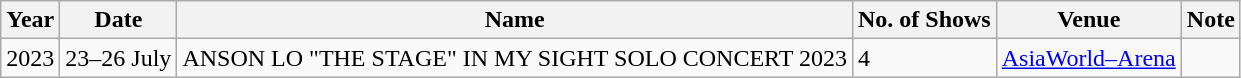<table class="wikitable plainrowheaders">
<tr>
<th scope="col">Year</th>
<th scope="col">Date</th>
<th scope="col">Name</th>
<th>No. of Shows</th>
<th scope="col">Venue</th>
<th scope="col">Note</th>
</tr>
<tr>
<td>2023</td>
<td>23–26 July</td>
<td>ANSON LO "THE STAGE" IN MY SIGHT SOLO CONCERT 2023</td>
<td>4</td>
<td><a href='#'>AsiaWorld–Arena</a></td>
<td></td>
</tr>
</table>
